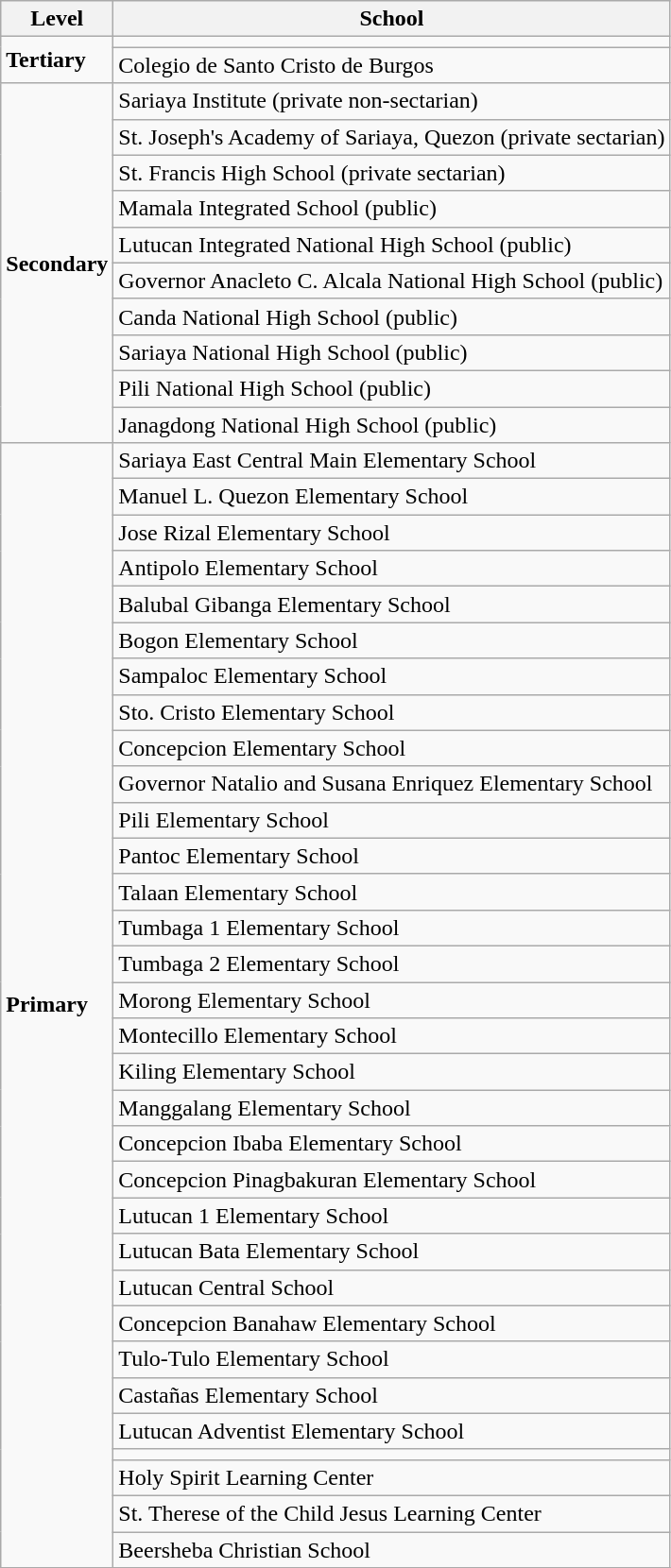<table class=wikitable>
<tr>
<th>Level</th>
<th>School</th>
</tr>
<tr>
<td rowspan=2><strong>Tertiary</strong></td>
<td></td>
</tr>
<tr>
<td>Colegio de Santo Cristo de Burgos</td>
</tr>
<tr>
<td rowspan=10><strong>Secondary</strong></td>
<td>Sariaya Institute (private non-sectarian)</td>
</tr>
<tr>
<td>St. Joseph's Academy of Sariaya, Quezon (private sectarian)</td>
</tr>
<tr>
<td>St. Francis High School (private sectarian)</td>
</tr>
<tr>
<td>Mamala Integrated School (public)</td>
</tr>
<tr>
<td>Lutucan Integrated National High School (public)</td>
</tr>
<tr>
<td>Governor Anacleto C. Alcala National High School (public)</td>
</tr>
<tr>
<td>Canda National High School (public)</td>
</tr>
<tr>
<td>Sariaya National High School (public)</td>
</tr>
<tr>
<td>Pili National High School (public)</td>
</tr>
<tr>
<td>Janagdong National High School (public)</td>
</tr>
<tr>
<td rowspan=32><strong>Primary</strong></td>
<td>Sariaya East Central Main Elementary School</td>
</tr>
<tr>
<td>Manuel L. Quezon Elementary School</td>
</tr>
<tr>
<td>Jose Rizal Elementary School</td>
</tr>
<tr>
<td>Antipolo Elementary School</td>
</tr>
<tr>
<td>Balubal Gibanga Elementary School</td>
</tr>
<tr>
<td>Bogon Elementary School</td>
</tr>
<tr>
<td>Sampaloc Elementary School</td>
</tr>
<tr>
<td>Sto. Cristo Elementary School</td>
</tr>
<tr>
<td>Concepcion Elementary School</td>
</tr>
<tr>
<td>Governor Natalio and Susana Enriquez Elementary School</td>
</tr>
<tr>
<td>Pili Elementary School</td>
</tr>
<tr>
<td>Pantoc Elementary School</td>
</tr>
<tr>
<td>Talaan Elementary School</td>
</tr>
<tr>
<td>Tumbaga 1 Elementary School</td>
</tr>
<tr>
<td>Tumbaga 2 Elementary School</td>
</tr>
<tr>
<td>Morong Elementary School</td>
</tr>
<tr>
<td>Montecillo Elementary School</td>
</tr>
<tr>
<td>Kiling Elementary School</td>
</tr>
<tr>
<td>Manggalang Elementary School</td>
</tr>
<tr>
<td>Concepcion Ibaba Elementary School</td>
</tr>
<tr>
<td>Concepcion Pinagbakuran Elementary School</td>
</tr>
<tr>
<td>Lutucan 1 Elementary School</td>
</tr>
<tr>
<td>Lutucan Bata Elementary School</td>
</tr>
<tr>
<td>Lutucan Central School</td>
</tr>
<tr>
<td>Concepcion Banahaw Elementary School</td>
</tr>
<tr>
<td>Tulo-Tulo Elementary School</td>
</tr>
<tr>
<td>Castañas Elementary School</td>
</tr>
<tr>
<td>Lutucan Adventist Elementary School</td>
</tr>
<tr>
<td></td>
</tr>
<tr>
<td>Holy Spirit Learning Center</td>
</tr>
<tr>
<td>St. Therese of the Child Jesus Learning Center</td>
</tr>
<tr>
<td>Beersheba Christian School</td>
</tr>
<tr>
</tr>
</table>
